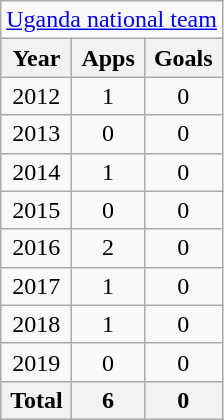<table class="wikitable" style="text-align:center">
<tr>
<td colspan="3"><a href='#'>Uganda national team</a></td>
</tr>
<tr>
<th>Year</th>
<th>Apps</th>
<th>Goals</th>
</tr>
<tr>
<td>2012</td>
<td>1</td>
<td>0</td>
</tr>
<tr>
<td>2013</td>
<td>0</td>
<td>0</td>
</tr>
<tr>
<td>2014</td>
<td>1</td>
<td>0</td>
</tr>
<tr>
<td>2015</td>
<td>0</td>
<td>0</td>
</tr>
<tr>
<td>2016</td>
<td>2</td>
<td>0</td>
</tr>
<tr>
<td>2017</td>
<td>1</td>
<td>0</td>
</tr>
<tr>
<td>2018</td>
<td>1</td>
<td>0</td>
</tr>
<tr>
<td>2019</td>
<td>0</td>
<td>0</td>
</tr>
<tr>
<th>Total</th>
<th>6</th>
<th>0</th>
</tr>
</table>
